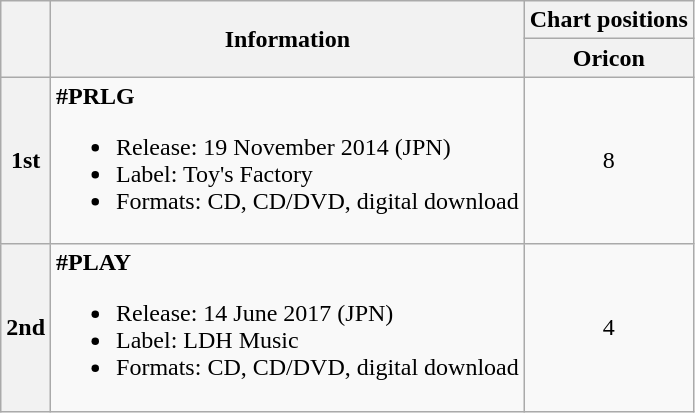<table class="wikitable">
<tr>
<th rowspan="2"></th>
<th rowspan="2">Information</th>
<th colspan="1">Chart positions</th>
</tr>
<tr>
<th>Oricon<br></th>
</tr>
<tr>
<th>1st</th>
<td><strong>#PRLG</strong><br><ul><li>Release: 19 November 2014 (JPN)</li><li>Label: Toy's Factory</li><li>Formats: CD, CD/DVD, digital download</li></ul></td>
<td align="center">8</td>
</tr>
<tr>
<th>2nd</th>
<td><strong>#PLAY</strong><br><ul><li>Release: 14 June 2017 (JPN)</li><li>Label: LDH Music</li><li>Formats: CD, CD/DVD, digital download</li></ul></td>
<td align="center">4</td>
</tr>
</table>
